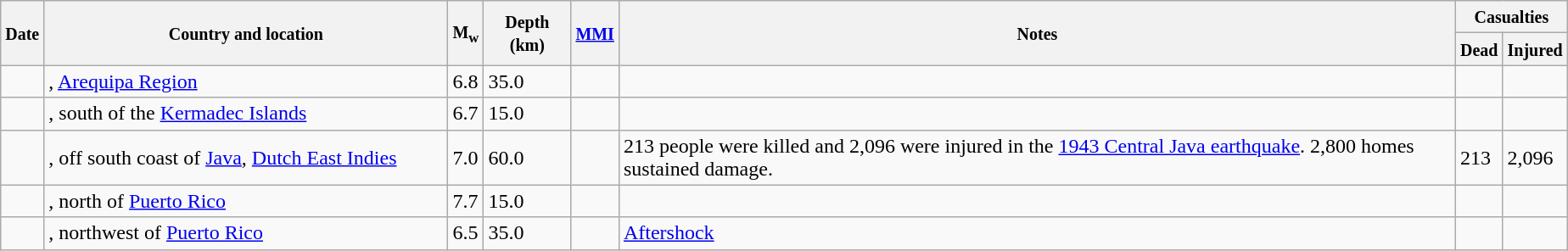<table class="wikitable sortable sort-under" style="border:1px black; margin-left:1em;">
<tr>
<th rowspan="2"><small>Date</small></th>
<th rowspan="2" style="width: 310px"><small>Country and location</small></th>
<th rowspan="2"><small>M<sub>w</sub></small></th>
<th rowspan="2"><small>Depth (km)</small></th>
<th rowspan="2"><small><a href='#'>MMI</a></small></th>
<th rowspan="2" class="unsortable"><small>Notes</small></th>
<th colspan="2"><small>Casualties</small></th>
</tr>
<tr>
<th><small>Dead</small></th>
<th><small>Injured</small></th>
</tr>
<tr>
<td></td>
<td>, <a href='#'>Arequipa Region</a></td>
<td>6.8</td>
<td>35.0</td>
<td></td>
<td></td>
<td></td>
<td></td>
</tr>
<tr>
<td></td>
<td>, south of the <a href='#'>Kermadec Islands</a></td>
<td>6.7</td>
<td>15.0</td>
<td></td>
<td></td>
<td></td>
<td></td>
</tr>
<tr>
<td></td>
<td>, off south coast of <a href='#'>Java</a>, <a href='#'>Dutch East Indies</a></td>
<td>7.0</td>
<td>60.0</td>
<td></td>
<td>213 people were killed and 2,096 were injured in the <a href='#'>1943 Central Java earthquake</a>. 2,800 homes sustained damage.</td>
<td>213</td>
<td>2,096</td>
</tr>
<tr>
<td></td>
<td>, north of <a href='#'>Puerto Rico</a></td>
<td>7.7</td>
<td>15.0</td>
<td></td>
<td></td>
<td></td>
<td></td>
</tr>
<tr>
<td></td>
<td>, northwest of <a href='#'>Puerto Rico</a></td>
<td>6.5</td>
<td>35.0</td>
<td></td>
<td><a href='#'>Aftershock</a></td>
<td></td>
<td></td>
</tr>
</table>
